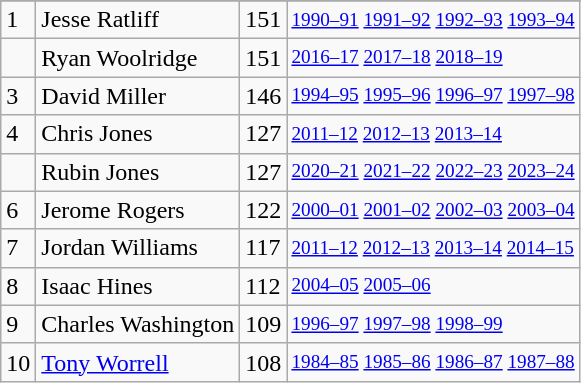<table class="wikitable">
<tr>
</tr>
<tr>
<td>1</td>
<td>Jesse Ratliff</td>
<td>151</td>
<td style="font-size:80%;"><a href='#'>1990–91</a> <a href='#'>1991–92</a> <a href='#'>1992–93</a> <a href='#'>1993–94</a></td>
</tr>
<tr>
<td></td>
<td>Ryan Woolridge</td>
<td>151</td>
<td style="font-size:80%;"><a href='#'>2016–17</a> <a href='#'>2017–18</a> <a href='#'>2018–19</a></td>
</tr>
<tr>
<td>3</td>
<td>David Miller</td>
<td>146</td>
<td style="font-size:80%;"><a href='#'>1994–95</a> <a href='#'>1995–96</a> <a href='#'>1996–97</a> <a href='#'>1997–98</a></td>
</tr>
<tr>
<td>4</td>
<td>Chris Jones</td>
<td>127</td>
<td style="font-size:80%;"><a href='#'>2011–12</a> <a href='#'>2012–13</a> <a href='#'>2013–14</a></td>
</tr>
<tr>
<td></td>
<td>Rubin Jones</td>
<td>127</td>
<td style="font-size:80%;"><a href='#'>2020–21</a> <a href='#'>2021–22</a> <a href='#'>2022–23</a> <a href='#'>2023–24</a></td>
</tr>
<tr>
<td>6</td>
<td>Jerome Rogers</td>
<td>122</td>
<td style="font-size:80%;"><a href='#'>2000–01</a> <a href='#'>2001–02</a> <a href='#'>2002–03</a> <a href='#'>2003–04</a></td>
</tr>
<tr>
<td>7</td>
<td>Jordan Williams</td>
<td>117</td>
<td style="font-size:80%;"><a href='#'>2011–12</a> <a href='#'>2012–13</a> <a href='#'>2013–14</a> <a href='#'>2014–15</a></td>
</tr>
<tr>
<td>8</td>
<td>Isaac Hines</td>
<td>112</td>
<td style="font-size:80%;"><a href='#'>2004–05</a> <a href='#'>2005–06</a></td>
</tr>
<tr>
<td>9</td>
<td>Charles Washington</td>
<td>109</td>
<td style="font-size:80%;"><a href='#'>1996–97</a> <a href='#'>1997–98</a> <a href='#'>1998–99</a></td>
</tr>
<tr>
<td>10</td>
<td><a href='#'>Tony Worrell</a></td>
<td>108</td>
<td style="font-size:80%;"><a href='#'>1984–85</a> <a href='#'>1985–86</a> <a href='#'>1986–87</a> <a href='#'>1987–88</a></td>
</tr>
</table>
